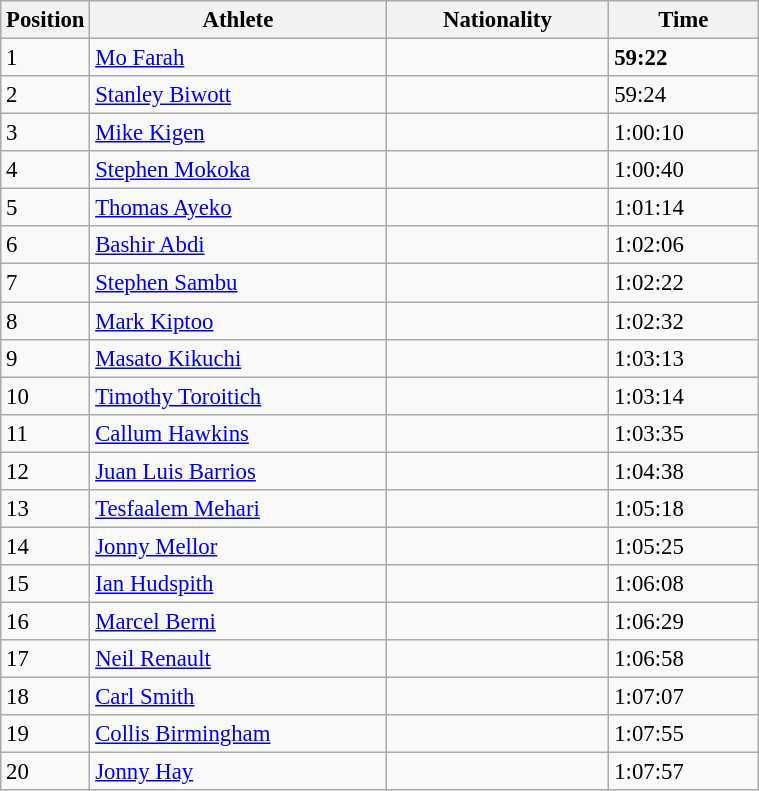<table class="wikitable sortable" border="1"  style="font-size:95%;" width=40%>
<tr>
<th width="10%">Position</th>
<th width="40%">Athlete</th>
<th width="30%">Nationality</th>
<th width="20%">Time</th>
</tr>
<tr>
<td>1</td>
<td><a href='#'>Mo Farah</a></td>
<td></td>
<td><strong>59:22</strong></td>
</tr>
<tr>
<td>2</td>
<td><a href='#'>Stanley Biwott</a></td>
<td></td>
<td>59:24</td>
</tr>
<tr>
<td>3</td>
<td><a href='#'>Mike Kigen</a></td>
<td></td>
<td>1:00:10</td>
</tr>
<tr>
<td>4</td>
<td><a href='#'>Stephen Mokoka</a></td>
<td></td>
<td>1:00:40</td>
</tr>
<tr>
<td>5</td>
<td><a href='#'>Thomas Ayeko</a></td>
<td></td>
<td>1:01:14</td>
</tr>
<tr>
<td>6</td>
<td><a href='#'>Bashir Abdi</a></td>
<td></td>
<td>1:02:06</td>
</tr>
<tr>
<td>7</td>
<td><a href='#'>Stephen Sambu</a></td>
<td></td>
<td>1:02:22</td>
</tr>
<tr>
<td>8</td>
<td><a href='#'>Mark Kiptoo</a></td>
<td></td>
<td>1:02:32</td>
</tr>
<tr>
<td>9</td>
<td><a href='#'>Masato Kikuchi</a></td>
<td></td>
<td>1:03:13</td>
</tr>
<tr>
<td>10</td>
<td><a href='#'>Timothy Toroitich</a></td>
<td></td>
<td>1:03:14</td>
</tr>
<tr>
<td>11</td>
<td><a href='#'>Callum Hawkins</a></td>
<td></td>
<td>1:03:35</td>
</tr>
<tr>
<td>12</td>
<td><a href='#'>Juan Luis Barrios</a></td>
<td></td>
<td>1:04:38</td>
</tr>
<tr>
<td>13</td>
<td><a href='#'>Tesfaalem Mehari</a></td>
<td></td>
<td>1:05:18</td>
</tr>
<tr>
<td>14</td>
<td><a href='#'>Jonny Mellor</a></td>
<td></td>
<td>1:05:25</td>
</tr>
<tr>
<td>15</td>
<td><a href='#'>Ian Hudspith</a></td>
<td></td>
<td>1:06:08</td>
</tr>
<tr>
<td>16</td>
<td><a href='#'>Marcel Berni</a></td>
<td></td>
<td>1:06:29</td>
</tr>
<tr>
<td>17</td>
<td><a href='#'>Neil Renault</a></td>
<td></td>
<td>1:06:58</td>
</tr>
<tr>
<td>18</td>
<td><a href='#'>Carl Smith</a></td>
<td></td>
<td>1:07:07</td>
</tr>
<tr>
<td>19</td>
<td><a href='#'>Collis Birmingham</a></td>
<td></td>
<td>1:07:55</td>
</tr>
<tr>
<td>20</td>
<td><a href='#'>Jonny Hay</a></td>
<td></td>
<td>1:07:57</td>
</tr>
</table>
